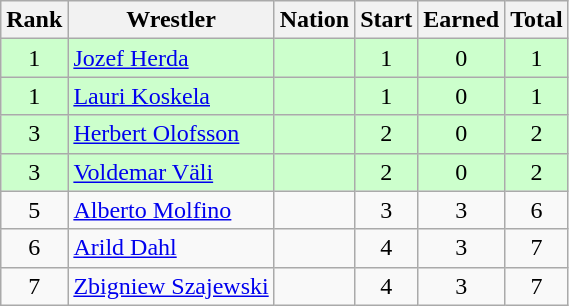<table class="wikitable sortable" style="text-align:center;">
<tr>
<th>Rank</th>
<th>Wrestler</th>
<th>Nation</th>
<th>Start</th>
<th>Earned</th>
<th>Total</th>
</tr>
<tr style="background:#cfc;">
<td>1</td>
<td align=left><a href='#'>Jozef Herda</a></td>
<td align=left></td>
<td>1</td>
<td>0</td>
<td>1</td>
</tr>
<tr style="background:#cfc;">
<td>1</td>
<td align=left><a href='#'>Lauri Koskela</a></td>
<td align=left></td>
<td>1</td>
<td>0</td>
<td>1</td>
</tr>
<tr style="background:#cfc;">
<td>3</td>
<td align=left><a href='#'>Herbert Olofsson</a></td>
<td align=left></td>
<td>2</td>
<td>0</td>
<td>2</td>
</tr>
<tr style="background:#cfc;">
<td>3</td>
<td align=left><a href='#'>Voldemar Väli</a></td>
<td align=left></td>
<td>2</td>
<td>0</td>
<td>2</td>
</tr>
<tr>
<td>5</td>
<td align=left><a href='#'>Alberto Molfino</a></td>
<td align=left></td>
<td>3</td>
<td>3</td>
<td>6</td>
</tr>
<tr>
<td>6</td>
<td align=left><a href='#'>Arild Dahl</a></td>
<td align=left></td>
<td>4</td>
<td>3</td>
<td>7</td>
</tr>
<tr>
<td>7</td>
<td align=left><a href='#'>Zbigniew Szajewski</a></td>
<td align=left></td>
<td>4</td>
<td>3</td>
<td>7</td>
</tr>
</table>
